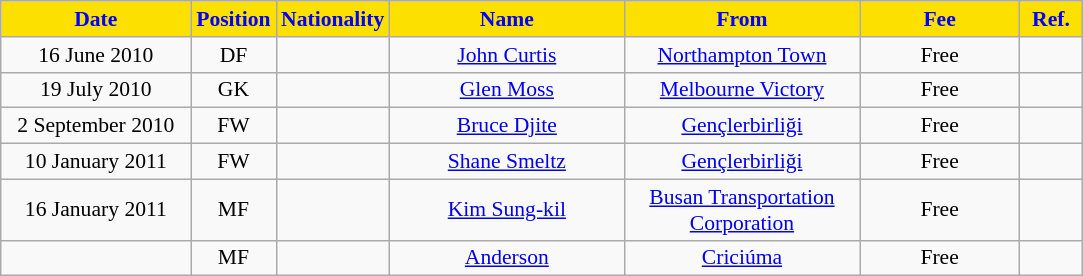<table class="wikitable"  style="text-align:center; font-size:90%; ">
<tr>
<th style="background:#FCE000; color:blue; width:120px;">Date</th>
<th style="background:#FCE000; color:blue; width:50px;">Position</th>
<th style="background:#FCE000; color:blue; width:50px;">Nationality</th>
<th style="background:#FCE000; color:blue; width:150px;">Name</th>
<th style="background:#FCE000; color:blue; width:150px;">From</th>
<th style="background:#FCE000; color:blue; width:100px;">Fee</th>
<th style="background:#FCE000; color:blue; width:35px;">Ref.</th>
</tr>
<tr>
<td>16 June 2010</td>
<td>DF</td>
<td></td>
<td><a href='#'>John Curtis</a></td>
<td><a href='#'>Northampton Town</a></td>
<td>Free</td>
<td></td>
</tr>
<tr>
<td>19 July 2010</td>
<td>GK</td>
<td></td>
<td><a href='#'>Glen Moss</a></td>
<td><a href='#'>Melbourne Victory</a></td>
<td>Free</td>
<td></td>
</tr>
<tr>
<td>2 September 2010</td>
<td>FW</td>
<td></td>
<td><a href='#'>Bruce Djite</a></td>
<td><a href='#'>Gençlerbirliği</a></td>
<td>Free</td>
<td></td>
</tr>
<tr>
<td>10 January 2011</td>
<td>FW</td>
<td></td>
<td><a href='#'>Shane Smeltz</a></td>
<td><a href='#'>Gençlerbirliği</a></td>
<td>Free</td>
<td></td>
</tr>
<tr>
<td>16 January 2011</td>
<td>MF</td>
<td></td>
<td><a href='#'>Kim Sung-kil</a></td>
<td><a href='#'>Busan Transportation Corporation</a></td>
<td>Free</td>
<td></td>
</tr>
<tr>
<td></td>
<td>MF</td>
<td></td>
<td><a href='#'>Anderson</a></td>
<td><a href='#'>Criciúma</a></td>
<td>Free</td>
<td></td>
</tr>
</table>
